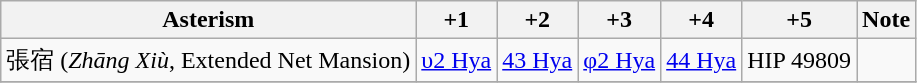<table class = "wikitable">
<tr>
<th>Asterism</th>
<th>+1</th>
<th>+2</th>
<th>+3</th>
<th>+4</th>
<th>+5</th>
<th>Note</th>
</tr>
<tr>
<td>張宿 (<em>Zhāng Xiù</em>, Extended Net Mansion)</td>
<td><a href='#'>υ2 Hya</a></td>
<td><a href='#'>43 Hya</a></td>
<td><a href='#'>φ2 Hya</a></td>
<td><a href='#'>44 Hya</a></td>
<td>HIP 49809</td>
<td></td>
</tr>
<tr>
</tr>
</table>
